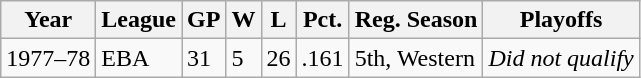<table class="wikitable">
<tr>
<th>Year</th>
<th>League</th>
<th>GP</th>
<th>W</th>
<th>L</th>
<th>Pct.</th>
<th>Reg. Season</th>
<th>Playoffs</th>
</tr>
<tr>
<td>1977–78</td>
<td>EBA</td>
<td>31</td>
<td>5</td>
<td>26</td>
<td>.161</td>
<td>5th, Western</td>
<td><em>Did not qualify</em></td>
</tr>
</table>
